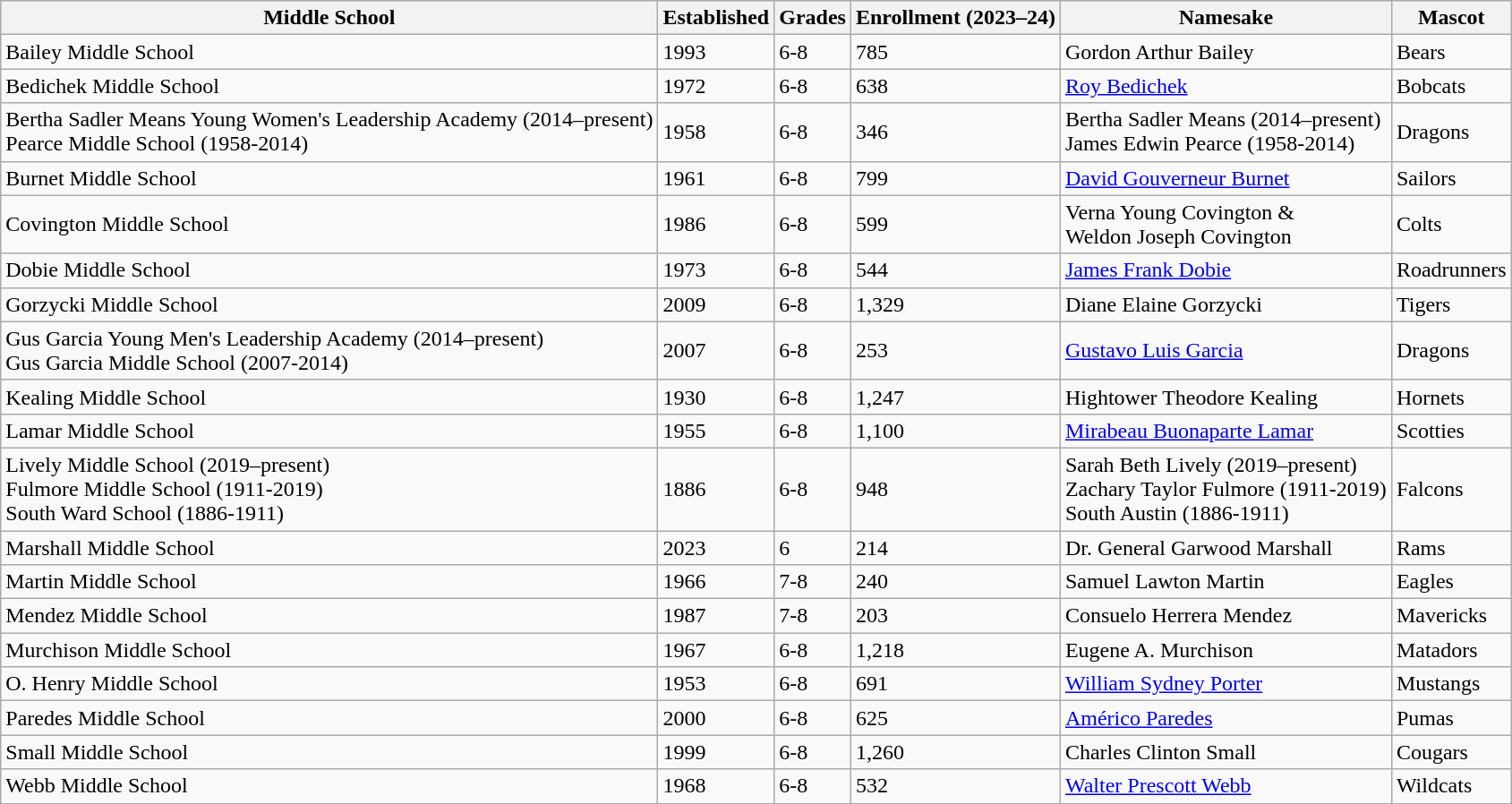<table class="wikitable sortable">
<tr>
<th>Middle School</th>
<th>Established</th>
<th>Grades</th>
<th>Enrollment (2023–24)</th>
<th>Namesake</th>
<th>Mascot</th>
</tr>
<tr>
<td>Bailey Middle School</td>
<td>1993</td>
<td>6-8</td>
<td>785</td>
<td>Gordon Arthur Bailey</td>
<td>Bears</td>
</tr>
<tr>
<td>Bedichek Middle School</td>
<td>1972</td>
<td>6-8</td>
<td>638</td>
<td><a href='#'>Roy Bedichek</a></td>
<td>Bobcats</td>
</tr>
<tr>
<td>Bertha Sadler Means Young Women's Leadership Academy (2014–present)<br>Pearce Middle School (1958-2014)</td>
<td>1958</td>
<td>6-8</td>
<td>346</td>
<td>Bertha Sadler Means (2014–present)<br>James Edwin Pearce (1958-2014)</td>
<td>Dragons</td>
</tr>
<tr>
<td>Burnet Middle School</td>
<td>1961</td>
<td>6-8</td>
<td>799</td>
<td><a href='#'>David Gouverneur Burnet</a></td>
<td>Sailors</td>
</tr>
<tr>
<td>Covington Middle School</td>
<td>1986</td>
<td>6-8</td>
<td>599</td>
<td>Verna Young Covington &<br>Weldon Joseph Covington</td>
<td>Colts</td>
</tr>
<tr>
<td>Dobie Middle School</td>
<td>1973</td>
<td>6-8</td>
<td>544</td>
<td><a href='#'>James Frank Dobie</a></td>
<td>Roadrunners</td>
</tr>
<tr>
<td>Gorzycki Middle School</td>
<td>2009</td>
<td>6-8</td>
<td>1,329</td>
<td>Diane Elaine Gorzycki</td>
<td>Tigers</td>
</tr>
<tr>
<td>Gus Garcia Young Men's Leadership Academy (2014–present)<br>Gus Garcia Middle School (2007-2014)</td>
<td>2007</td>
<td>6-8</td>
<td>253</td>
<td><a href='#'>Gustavo Luis Garcia</a></td>
<td>Dragons</td>
</tr>
<tr>
<td>Kealing Middle School</td>
<td>1930</td>
<td>6-8</td>
<td>1,247</td>
<td>Hightower Theodore Kealing</td>
<td>Hornets</td>
</tr>
<tr>
<td>Lamar Middle School</td>
<td>1955</td>
<td>6-8</td>
<td>1,100</td>
<td><a href='#'>Mirabeau Buonaparte Lamar</a></td>
<td>Scotties</td>
</tr>
<tr>
<td>Lively Middle School (2019–present)<br>Fulmore Middle School (1911-2019)<br>South Ward School (1886-1911)</td>
<td>1886</td>
<td>6-8</td>
<td>948</td>
<td>Sarah Beth Lively (2019–present)<br>Zachary Taylor Fulmore (1911-2019)<br>South Austin (1886-1911)</td>
<td>Falcons</td>
</tr>
<tr>
<td>Marshall Middle School</td>
<td>2023</td>
<td>6</td>
<td>214</td>
<td>Dr. General Garwood Marshall</td>
<td>Rams</td>
</tr>
<tr>
<td>Martin Middle School</td>
<td>1966</td>
<td>7-8</td>
<td>240</td>
<td>Samuel Lawton Martin</td>
<td>Eagles</td>
</tr>
<tr>
<td>Mendez Middle School</td>
<td>1987</td>
<td>7-8</td>
<td>203</td>
<td>Consuelo Herrera Mendez</td>
<td>Mavericks</td>
</tr>
<tr>
<td>Murchison Middle School</td>
<td>1967</td>
<td>6-8</td>
<td>1,218</td>
<td>Eugene A. Murchison</td>
<td>Matadors</td>
</tr>
<tr>
<td>O. Henry Middle School</td>
<td>1953</td>
<td>6-8</td>
<td>691</td>
<td><a href='#'>William Sydney Porter</a></td>
<td>Mustangs</td>
</tr>
<tr>
<td>Paredes Middle School</td>
<td>2000</td>
<td>6-8</td>
<td>625</td>
<td><a href='#'>Américo Paredes</a></td>
<td>Pumas</td>
</tr>
<tr>
<td>Small Middle School</td>
<td>1999</td>
<td>6-8</td>
<td>1,260</td>
<td>Charles Clinton Small</td>
<td>Cougars</td>
</tr>
<tr>
<td>Webb Middle School</td>
<td>1968</td>
<td>6-8</td>
<td>532</td>
<td><a href='#'>Walter Prescott Webb</a></td>
<td>Wildcats</td>
</tr>
</table>
